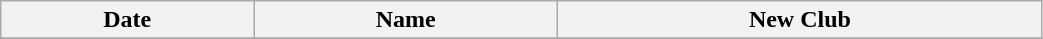<table class="wikitable sortable" style="width:55%; text-align:center; text-align:left;">
<tr>
<th>Date</th>
<th>Name</th>
<th>New Club</th>
</tr>
<tr>
</tr>
</table>
